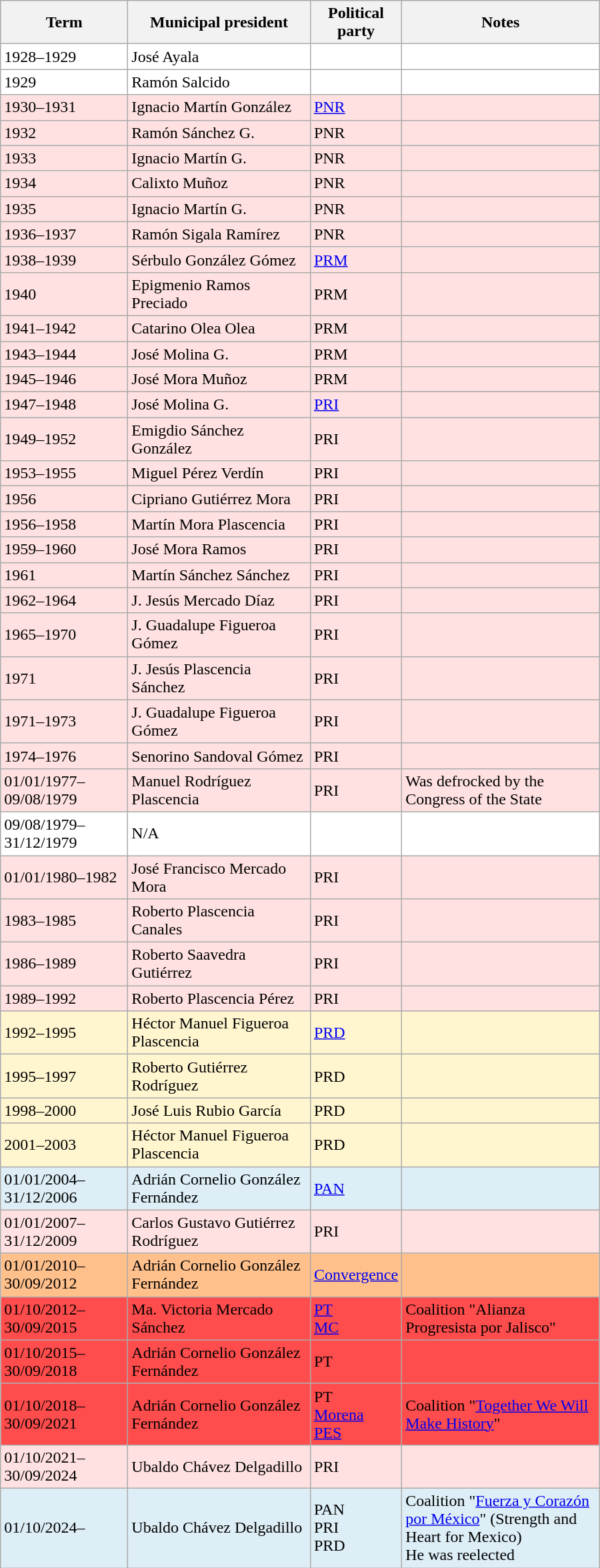<table class=wikitable>
<tr>
<th width=120px>Term</th>
<th width=175px>Municipal president</th>
<th width=60px>Political party</th>
<th width=190px>Notes</th>
</tr>
<tr style="background:#ffffff">
<td>1928–1929</td>
<td>José Ayala</td>
<td></td>
<td></td>
</tr>
<tr style="background:#ffffff">
<td>1929</td>
<td>Ramón Salcido</td>
<td></td>
<td></td>
</tr>
<tr style="background:#ffe1e1">
<td>1930–1931</td>
<td>Ignacio Martín González</td>
<td><a href='#'>PNR</a> </td>
<td></td>
</tr>
<tr style="background:#ffe1e1">
<td>1932</td>
<td>Ramón Sánchez G.</td>
<td Partido Nacional Revolucionario>PNR </td>
<td></td>
</tr>
<tr style="background:#ffe1e1">
<td>1933</td>
<td>Ignacio Martín G.</td>
<td Partido Nacional Revolucionario>PNR </td>
<td></td>
</tr>
<tr style="background:#ffe1e1">
<td>1934</td>
<td>Calixto Muñoz</td>
<td Partido Nacional Revolucionario>PNR </td>
<td></td>
</tr>
<tr style="background:#ffe1e1">
<td>1935</td>
<td>Ignacio Martín G.</td>
<td Partido Nacional Revolucionario>PNR </td>
<td></td>
</tr>
<tr style="background:#ffe1e1">
<td>1936–1937</td>
<td>Ramón Sigala Ramírez</td>
<td Partido Nacional Revolucionario>PNR </td>
<td></td>
</tr>
<tr style="background:#ffe1e1">
<td>1938–1939</td>
<td>Sérbulo González Gómez</td>
<td><a href='#'>PRM</a> </td>
<td></td>
</tr>
<tr style="background:#ffe1e1">
<td>1940</td>
<td>Epigmenio Ramos Preciado</td>
<td Partido de la Revolución Mexicana>PRM </td>
<td></td>
</tr>
<tr style="background:#ffe1e1">
<td>1941–1942</td>
<td>Catarino Olea Olea</td>
<td Partido de la Revolución Mexicana>PRM </td>
<td></td>
</tr>
<tr style="background:#ffe1e1">
<td>1943–1944</td>
<td>José Molina G.</td>
<td Partido de la Revolución Mexicana>PRM </td>
<td></td>
</tr>
<tr style="background:#ffe1e1">
<td>1945–1946</td>
<td>José Mora Muñoz</td>
<td Partido de la Revolución Mexicana>PRM </td>
<td></td>
</tr>
<tr style="background:#ffe1e1">
<td>1947–1948</td>
<td>José Molina G.</td>
<td><a href='#'>PRI</a> </td>
<td></td>
</tr>
<tr style="background:#ffe1e1">
<td>1949–1952</td>
<td>Emigdio Sánchez González</td>
<td Institutional Revolutionary Party>PRI </td>
<td></td>
</tr>
<tr style="background:#ffe1e1">
<td>1953–1955</td>
<td>Miguel Pérez Verdín</td>
<td Institutional Revolutionary Party>PRI </td>
<td></td>
</tr>
<tr style="background:#ffe1e1">
<td>1956</td>
<td>Cipriano Gutiérrez Mora</td>
<td Institutional Revolutionary Party>PRI </td>
<td></td>
</tr>
<tr style="background:#ffe1e1">
<td>1956–1958</td>
<td>Martín Mora Plascencia</td>
<td Institutional Revolutionary Party>PRI </td>
<td></td>
</tr>
<tr style="background:#ffe1e1">
<td>1959–1960</td>
<td>José Mora Ramos</td>
<td Institutional Revolutionary Party>PRI </td>
<td></td>
</tr>
<tr style="background:#ffe1e1">
<td>1961</td>
<td>Martín Sánchez Sánchez</td>
<td Institutional Revolutionary Party>PRI </td>
<td></td>
</tr>
<tr style="background:#ffe1e1">
<td>1962–1964</td>
<td>J. Jesús Mercado Díaz</td>
<td Institutional Revolutionary Party>PRI </td>
<td></td>
</tr>
<tr style="background:#ffe1e1">
<td>1965–1970</td>
<td>J. Guadalupe Figueroa Gómez</td>
<td Institutional Revolutionary Party>PRI </td>
<td></td>
</tr>
<tr style="background:#ffe1e1">
<td>1971</td>
<td>J. Jesús Plascencia Sánchez</td>
<td Institutional Revolutionary Party>PRI </td>
<td></td>
</tr>
<tr style="background:#ffe1e1">
<td>1971–1973</td>
<td>J. Guadalupe Figueroa Gómez</td>
<td Institutional Revolutionary Party>PRI </td>
<td></td>
</tr>
<tr style="background:#ffe1e1">
<td>1974–1976</td>
<td>Senorino Sandoval Gómez</td>
<td Institutional Revolutionary Party>PRI </td>
<td></td>
</tr>
<tr style="background:#ffe1e1">
<td>01/01/1977–09/08/1979</td>
<td>Manuel Rodríguez Plascencia</td>
<td Institutional Revolutionary Party>PRI </td>
<td>Was defrocked by the Congress of the State</td>
</tr>
<tr style="background:#ffffff">
<td>09/08/1979–31/12/1979</td>
<td>N/A</td>
<td></td>
<td></td>
</tr>
<tr style="background:#ffe1e1">
<td>01/01/1980–1982</td>
<td>José Francisco Mercado Mora</td>
<td Institutional Revolutionary Party>PRI </td>
<td></td>
</tr>
<tr style="background:#ffe1e1">
<td>1983–1985</td>
<td>Roberto Plascencia Canales</td>
<td Institutional Revolutionary Party>PRI </td>
<td></td>
</tr>
<tr style="background:#ffe1e1">
<td>1986–1989</td>
<td>Roberto Saavedra Gutiérrez</td>
<td Institutional Revolutionary Party>PRI </td>
<td></td>
</tr>
<tr style="background:#ffe1e1">
<td>1989–1992</td>
<td>Roberto Plascencia Pérez</td>
<td Institutional Revolutionary Party>PRI </td>
<td></td>
</tr>
<tr style="background:#fff6d0">
<td>1992–1995</td>
<td>Héctor Manuel Figueroa Plascencia</td>
<td><a href='#'>PRD</a> </td>
<td></td>
</tr>
<tr style="background:#fff6d0">
<td>1995–1997</td>
<td>Roberto Gutiérrez Rodríguez</td>
<td Party of the Democratic Revolution>PRD </td>
<td></td>
</tr>
<tr style="background:#fff6d0">
<td>1998–2000</td>
<td>José Luis Rubio García</td>
<td Party of the Democratic Revolution Democrática>PRD </td>
<td></td>
</tr>
<tr style="background:#fff6d0;">
<td>2001–2003</td>
<td>Héctor Manuel Figueroa Plascencia</td>
<td Party of the Democratic Revolution>PRD </td>
<td></td>
</tr>
<tr style="background:#ddeef6">
<td>01/01/2004–31/12/2006</td>
<td>Adrián Cornelio González Fernández</td>
<td><a href='#'>PAN</a> </td>
<td></td>
</tr>
<tr style="background:#ffe1e1">
<td>01/01/2007–31/12/2009</td>
<td>Carlos Gustavo Gutiérrez Rodríguez</td>
<td Institutional Revolutionary Party>PRI </td>
<td></td>
</tr>
<tr style="background:#ffc08c">
<td>01/01/2010–30/09/2012</td>
<td>Adrián Cornelio González Fernández</td>
<td><a href='#'>Convergence</a> </td>
<td></td>
</tr>
<tr style="background:#ff4c4c">
<td>01/10/2012–30/09/2015</td>
<td>Ma. Victoria Mercado Sánchez</td>
<td><a href='#'>PT</a> <br><a href='#'>MC</a> </td>
<td>Coalition "Alianza Progresista por Jalisco"</td>
</tr>
<tr style="background:#ff4c4c">
<td>01/10/2015–30/09/2018</td>
<td>Adrián Cornelio González Fernández</td>
<td Labor Party (Mexico)>PT </td>
<td></td>
</tr>
<tr style="background:#ff4c4c">
<td>01/10/2018–30/09/2021</td>
<td>Adrián Cornelio González Fernández</td>
<td Labor Party (Mexico)>PT <br> <a href='#'>Morena</a> <br> <a href='#'>PES</a> </td>
<td>Coalition "<a href='#'>Together We Will Make History</a>"</td>
</tr>
<tr style="background:#ffe1e1">
<td>01/10/2021–30/09/2024</td>
<td>Ubaldo Chávez Delgadillo</td>
<td Institutional Revolutionary Party>PRI </td>
<td></td>
</tr>
<tr style="background:#ddeef6">
<td>01/10/2024–</td>
<td>Ubaldo Chávez Delgadillo</td>
<td>PAN <br> PRI <br> PRD </td>
<td>Coalition "<a href='#'>Fuerza y Corazón por México</a>" (Strength and Heart for Mexico)<br> He was reelected</td>
</tr>
</table>
